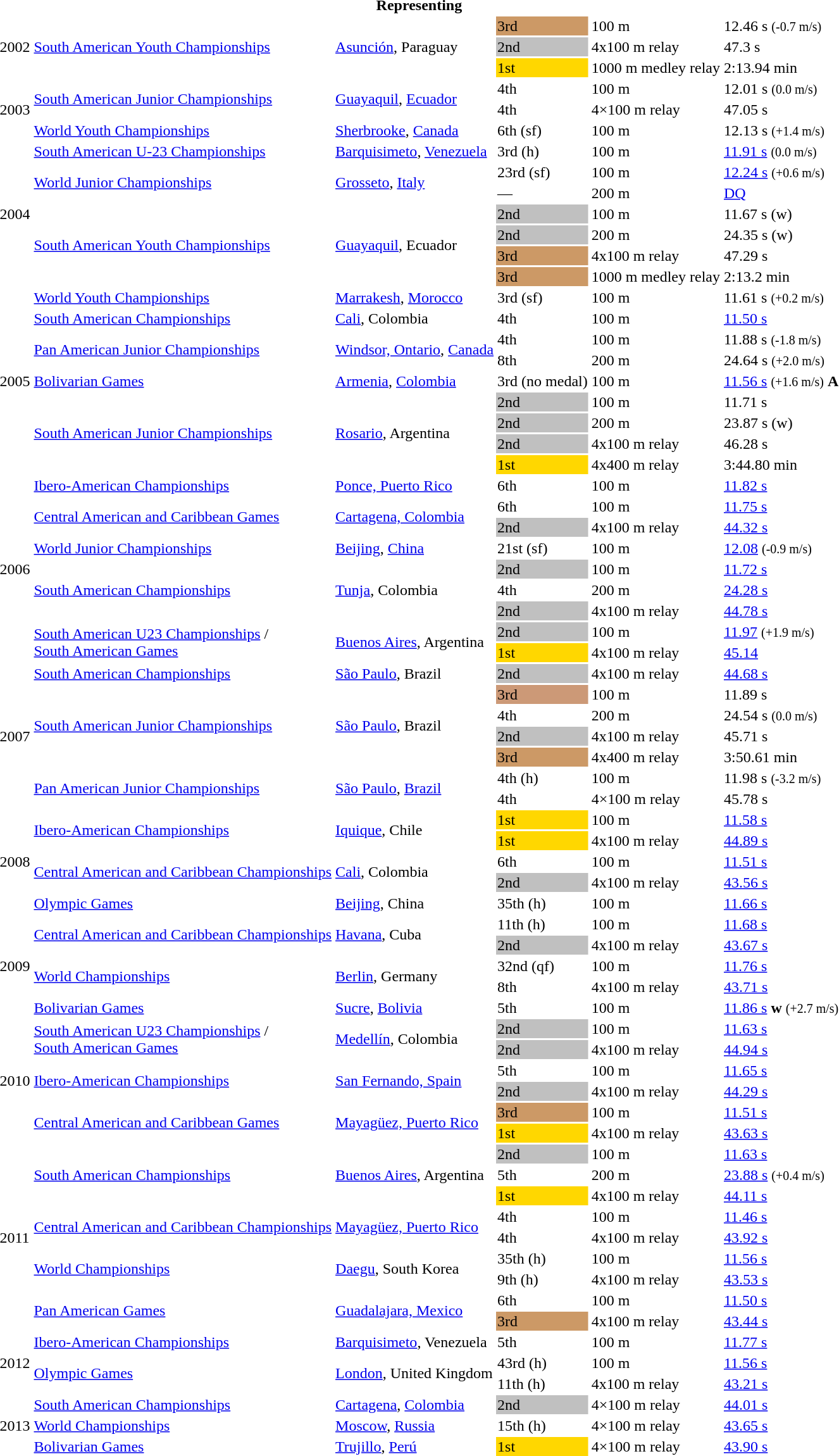<table>
<tr>
<th colspan="6">Representing </th>
</tr>
<tr>
<td rowspan=3>2002</td>
<td rowspan=3><a href='#'>South American Youth Championships</a></td>
<td rowspan=3><a href='#'>Asunción</a>, Paraguay</td>
<td bgcolor="cc9966">3rd</td>
<td>100 m</td>
<td>12.46 s <small>(-0.7 m/s)</small></td>
</tr>
<tr>
<td bgcolor="silver">2nd</td>
<td>4x100 m relay</td>
<td>47.3 s</td>
</tr>
<tr>
<td bgcolor="gold">1st</td>
<td>1000 m medley relay</td>
<td>2:13.94 min</td>
</tr>
<tr>
<td rowspan=3>2003</td>
<td rowspan=2><a href='#'>South American Junior Championships</a></td>
<td rowspan=2><a href='#'>Guayaquil</a>, <a href='#'>Ecuador</a></td>
<td>4th</td>
<td>100 m</td>
<td>12.01 s <small>(0.0 m/s)</small></td>
</tr>
<tr>
<td>4th</td>
<td>4×100 m relay</td>
<td>47.05 s</td>
</tr>
<tr>
<td><a href='#'>World Youth Championships</a></td>
<td><a href='#'>Sherbrooke</a>, <a href='#'>Canada</a></td>
<td>6th (sf)</td>
<td>100 m</td>
<td>12.13 s <small>(+1.4 m/s)</small></td>
</tr>
<tr>
<td rowspan=7>2004</td>
<td><a href='#'>South American U-23 Championships</a></td>
<td><a href='#'>Barquisimeto</a>, <a href='#'>Venezuela</a></td>
<td>3rd (h)</td>
<td>100 m</td>
<td><a href='#'>11.91 s</a> <small>(0.0 m/s)</small></td>
</tr>
<tr>
<td rowspan=2><a href='#'>World Junior Championships</a></td>
<td rowspan=2><a href='#'>Grosseto</a>, <a href='#'>Italy</a></td>
<td>23rd (sf)</td>
<td>100 m</td>
<td><a href='#'>12.24 s</a> <small>(+0.6 m/s)</small></td>
</tr>
<tr>
<td>—</td>
<td>200 m</td>
<td><a href='#'>DQ</a></td>
</tr>
<tr>
<td rowspan=4><a href='#'>South American Youth Championships</a></td>
<td rowspan=4><a href='#'>Guayaquil</a>, Ecuador</td>
<td bgcolor="silver">2nd</td>
<td>100 m</td>
<td>11.67 s (w)</td>
</tr>
<tr>
<td bgcolor="silver">2nd</td>
<td>200 m</td>
<td>24.35 s (w)</td>
</tr>
<tr>
<td bgcolor="cc9966">3rd</td>
<td>4x100 m relay</td>
<td>47.29 s</td>
</tr>
<tr>
<td bgcolor="cc9966">3rd</td>
<td>1000 m medley relay</td>
<td>2:13.2 min</td>
</tr>
<tr>
<td rowspan=9>2005</td>
<td><a href='#'>World Youth Championships</a></td>
<td><a href='#'>Marrakesh</a>, <a href='#'>Morocco</a></td>
<td>3rd (sf)</td>
<td>100 m</td>
<td>11.61 s <small>(+0.2 m/s)</small></td>
</tr>
<tr>
<td><a href='#'>South American Championships</a></td>
<td><a href='#'>Cali</a>, Colombia</td>
<td>4th</td>
<td>100 m</td>
<td><a href='#'>11.50 s</a></td>
</tr>
<tr>
<td rowspan=2><a href='#'>Pan American Junior Championships</a></td>
<td rowspan=2><a href='#'>Windsor, Ontario</a>, <a href='#'>Canada</a></td>
<td>4th</td>
<td>100 m</td>
<td>11.88 s <small>(-1.8 m/s)</small></td>
</tr>
<tr>
<td>8th</td>
<td>200 m</td>
<td>24.64 s <small>(+2.0 m/s)</small></td>
</tr>
<tr>
<td><a href='#'>Bolivarian Games</a></td>
<td><a href='#'>Armenia</a>, <a href='#'>Colombia</a></td>
<td>3rd (no medal)</td>
<td>100 m</td>
<td><a href='#'>11.56 s</a> <small>(+1.6 m/s)</small> <strong>A</strong></td>
</tr>
<tr>
<td rowspan=4><a href='#'>South American Junior Championships</a></td>
<td rowspan=4><a href='#'>Rosario</a>, Argentina</td>
<td bgcolor="silver">2nd</td>
<td>100 m</td>
<td>11.71 s</td>
</tr>
<tr>
<td bgcolor="silver">2nd</td>
<td>200 m</td>
<td>23.87 s (w)</td>
</tr>
<tr>
<td bgcolor="silver">2nd</td>
<td>4x100 m relay</td>
<td>46.28 s</td>
</tr>
<tr>
<td bgcolor="gold">1st</td>
<td>4x400 m relay</td>
<td>3:44.80 min</td>
</tr>
<tr>
<td rowspan=9>2006</td>
<td><a href='#'>Ibero-American Championships</a></td>
<td><a href='#'>Ponce, Puerto Rico</a></td>
<td>6th</td>
<td>100 m</td>
<td><a href='#'>11.82 s</a></td>
</tr>
<tr>
<td rowspan=2><a href='#'>Central American and Caribbean Games</a></td>
<td rowspan=2><a href='#'>Cartagena, Colombia</a></td>
<td>6th</td>
<td>100 m</td>
<td><a href='#'>11.75 s</a></td>
</tr>
<tr>
<td bgcolor="silver">2nd</td>
<td>4x100 m relay</td>
<td><a href='#'>44.32 s</a></td>
</tr>
<tr>
<td><a href='#'>World Junior Championships</a></td>
<td><a href='#'>Beijing</a>, <a href='#'>China</a></td>
<td>21st (sf)</td>
<td>100 m</td>
<td><a href='#'>12.08</a> <small>(-0.9 m/s)</small></td>
</tr>
<tr>
<td rowspan=3><a href='#'>South American Championships</a></td>
<td rowspan=3><a href='#'>Tunja</a>, Colombia</td>
<td bgcolor="silver">2nd</td>
<td>100 m</td>
<td><a href='#'>11.72 s</a></td>
</tr>
<tr>
<td>4th</td>
<td>200 m</td>
<td><a href='#'>24.28 s</a></td>
</tr>
<tr>
<td bgcolor="silver">2nd</td>
<td>4x100 m relay</td>
<td><a href='#'>44.78 s</a></td>
</tr>
<tr>
<td rowspan=2><a href='#'>South American U23 Championships</a> /<br> <a href='#'>South American Games</a></td>
<td rowspan=2><a href='#'>Buenos Aires</a>, Argentina</td>
<td bgcolor="silver">2nd</td>
<td>100 m</td>
<td><a href='#'>11.97</a> <small>(+1.9 m/s)</small></td>
</tr>
<tr>
<td bgcolor="gold">1st</td>
<td>4x100 m relay</td>
<td><a href='#'>45.14</a></td>
</tr>
<tr>
<td rowspan=7>2007</td>
<td><a href='#'>South American Championships</a></td>
<td><a href='#'>São Paulo</a>, Brazil</td>
<td bgcolor="silver">2nd</td>
<td>4x100 m relay</td>
<td><a href='#'>44.68 s</a></td>
</tr>
<tr>
<td rowspan=4><a href='#'>South American Junior Championships</a></td>
<td rowspan=4><a href='#'>São Paulo</a>, Brazil</td>
<td bgcolor="cc9977">3rd</td>
<td>100 m</td>
<td>11.89 s</td>
</tr>
<tr>
<td>4th</td>
<td>200 m</td>
<td>24.54 s <small>(0.0 m/s)</small></td>
</tr>
<tr>
<td bgcolor="silver">2nd</td>
<td>4x100 m relay</td>
<td>45.71 s</td>
</tr>
<tr>
<td bgcolor="cc9966">3rd</td>
<td>4x400 m relay</td>
<td>3:50.61 min</td>
</tr>
<tr>
<td rowspan=2><a href='#'>Pan American Junior Championships</a></td>
<td rowspan=2><a href='#'>São Paulo</a>, <a href='#'>Brazil</a></td>
<td>4th (h)</td>
<td>100 m</td>
<td>11.98 s <small>(-3.2 m/s)</small></td>
</tr>
<tr>
<td>4th</td>
<td>4×100 m relay</td>
<td>45.78 s</td>
</tr>
<tr>
<td rowspan=5>2008</td>
<td rowspan=2><a href='#'>Ibero-American Championships</a></td>
<td rowspan=2><a href='#'>Iquique</a>, Chile</td>
<td bgcolor="gold">1st</td>
<td>100 m</td>
<td><a href='#'>11.58 s</a></td>
</tr>
<tr>
<td bgcolor="gold">1st</td>
<td>4x100 m relay</td>
<td><a href='#'>44.89 s</a></td>
</tr>
<tr>
<td rowspan=2><a href='#'>Central American and Caribbean Championships</a></td>
<td rowspan=2><a href='#'>Cali</a>, Colombia</td>
<td>6th</td>
<td>100 m</td>
<td><a href='#'>11.51 s</a></td>
</tr>
<tr>
<td bgcolor="silver">2nd</td>
<td>4x100 m relay</td>
<td><a href='#'>43.56 s</a></td>
</tr>
<tr>
<td><a href='#'>Olympic Games</a></td>
<td><a href='#'>Beijing</a>, China</td>
<td>35th (h)</td>
<td>100 m</td>
<td><a href='#'>11.66 s</a></td>
</tr>
<tr>
<td rowspan=5>2009</td>
<td rowspan=2><a href='#'>Central American and Caribbean Championships</a></td>
<td rowspan=2><a href='#'>Havana</a>, Cuba</td>
<td>11th (h)</td>
<td>100 m</td>
<td><a href='#'>11.68 s</a></td>
</tr>
<tr>
<td bgcolor="silver">2nd</td>
<td>4x100 m relay</td>
<td><a href='#'>43.67 s</a></td>
</tr>
<tr>
<td rowspan=2><a href='#'>World Championships</a></td>
<td rowspan=2><a href='#'>Berlin</a>, Germany</td>
<td>32nd (qf)</td>
<td>100 m</td>
<td><a href='#'>11.76 s</a></td>
</tr>
<tr>
<td>8th</td>
<td>4x100 m relay</td>
<td><a href='#'>43.71 s</a></td>
</tr>
<tr>
<td><a href='#'>Bolivarian Games</a></td>
<td><a href='#'>Sucre</a>, <a href='#'>Bolivia</a></td>
<td>5th</td>
<td>100 m</td>
<td><a href='#'>11.86 s</a> <strong>w</strong> <small>(+2.7 m/s)</small></td>
</tr>
<tr>
<td rowspan=6>2010</td>
<td rowspan=2><a href='#'>South American U23 Championships</a> /<br> <a href='#'>South American Games</a></td>
<td rowspan=2><a href='#'>Medellín</a>, Colombia</td>
<td bgcolor="silver">2nd</td>
<td>100 m</td>
<td><a href='#'>11.63 s</a></td>
</tr>
<tr>
<td bgcolor="silver">2nd</td>
<td>4x100 m relay</td>
<td><a href='#'>44.94 s</a></td>
</tr>
<tr>
<td rowspan=2><a href='#'>Ibero-American Championships</a></td>
<td rowspan=2><a href='#'>San Fernando, Spain</a></td>
<td>5th</td>
<td>100 m</td>
<td><a href='#'>11.65 s</a></td>
</tr>
<tr>
<td bgcolor="silver">2nd</td>
<td>4x100 m relay</td>
<td><a href='#'>44.29 s</a></td>
</tr>
<tr>
<td rowspan=2><a href='#'>Central American and Caribbean Games</a></td>
<td rowspan=2><a href='#'>Mayagüez, Puerto Rico</a></td>
<td bgcolor="cc9966">3rd</td>
<td>100 m</td>
<td><a href='#'>11.51 s</a></td>
</tr>
<tr>
<td bgcolor="gold">1st</td>
<td>4x100 m relay</td>
<td><a href='#'>43.63 s</a></td>
</tr>
<tr>
<td rowspan=9>2011</td>
<td rowspan=3><a href='#'>South American Championships</a></td>
<td rowspan=3><a href='#'>Buenos Aires</a>, Argentina</td>
<td bgcolor="silver">2nd</td>
<td>100 m</td>
<td><a href='#'>11.63 s</a></td>
</tr>
<tr>
<td>5th</td>
<td>200 m</td>
<td><a href='#'>23.88 s</a> <small>(+0.4 m/s)</small></td>
</tr>
<tr>
<td bgcolor="gold">1st</td>
<td>4x100 m relay</td>
<td><a href='#'>44.11 s</a></td>
</tr>
<tr>
<td rowspan=2><a href='#'>Central American and Caribbean Championships</a></td>
<td rowspan=2><a href='#'>Mayagüez, Puerto Rico</a></td>
<td>4th</td>
<td>100 m</td>
<td><a href='#'>11.46 s</a></td>
</tr>
<tr>
<td>4th</td>
<td>4x100 m relay</td>
<td><a href='#'>43.92 s</a></td>
</tr>
<tr>
<td rowspan=2><a href='#'>World Championships</a></td>
<td rowspan=2><a href='#'>Daegu</a>, South Korea</td>
<td>35th (h)</td>
<td>100 m</td>
<td><a href='#'>11.56 s</a></td>
</tr>
<tr>
<td>9th (h)</td>
<td>4x100 m relay</td>
<td><a href='#'>43.53 s</a></td>
</tr>
<tr>
<td rowspan=2><a href='#'>Pan American Games</a></td>
<td rowspan=2><a href='#'>Guadalajara, Mexico</a></td>
<td>6th</td>
<td>100 m</td>
<td><a href='#'>11.50 s</a></td>
</tr>
<tr>
<td bgcolor=cc9966>3rd</td>
<td>4x100 m relay</td>
<td><a href='#'>43.44 s</a></td>
</tr>
<tr>
<td rowspan=3>2012</td>
<td><a href='#'>Ibero-American Championships</a></td>
<td><a href='#'>Barquisimeto</a>, Venezuela</td>
<td>5th</td>
<td>100 m</td>
<td><a href='#'>11.77 s</a></td>
</tr>
<tr>
<td rowspan=2><a href='#'>Olympic Games</a></td>
<td rowspan=2><a href='#'>London</a>, United Kingdom</td>
<td>43rd (h)</td>
<td>100 m</td>
<td><a href='#'>11.56 s</a></td>
</tr>
<tr>
<td>11th (h)</td>
<td>4x100 m relay</td>
<td><a href='#'>43.21 s</a></td>
</tr>
<tr>
<td rowspan=3>2013</td>
<td><a href='#'>South American Championships</a></td>
<td><a href='#'>Cartagena</a>, <a href='#'>Colombia</a></td>
<td bgcolor=silver>2nd</td>
<td>4×100 m relay</td>
<td><a href='#'>44.01 s</a></td>
</tr>
<tr>
<td><a href='#'>World Championships</a></td>
<td><a href='#'>Moscow</a>, <a href='#'>Russia</a></td>
<td>15th (h)</td>
<td>4×100 m relay</td>
<td><a href='#'>43.65 s</a></td>
</tr>
<tr>
<td><a href='#'>Bolivarian Games</a></td>
<td><a href='#'>Trujillo</a>, <a href='#'>Perú</a></td>
<td bgcolor=gold>1st</td>
<td>4×100 m relay</td>
<td><a href='#'>43.90 s</a></td>
</tr>
</table>
